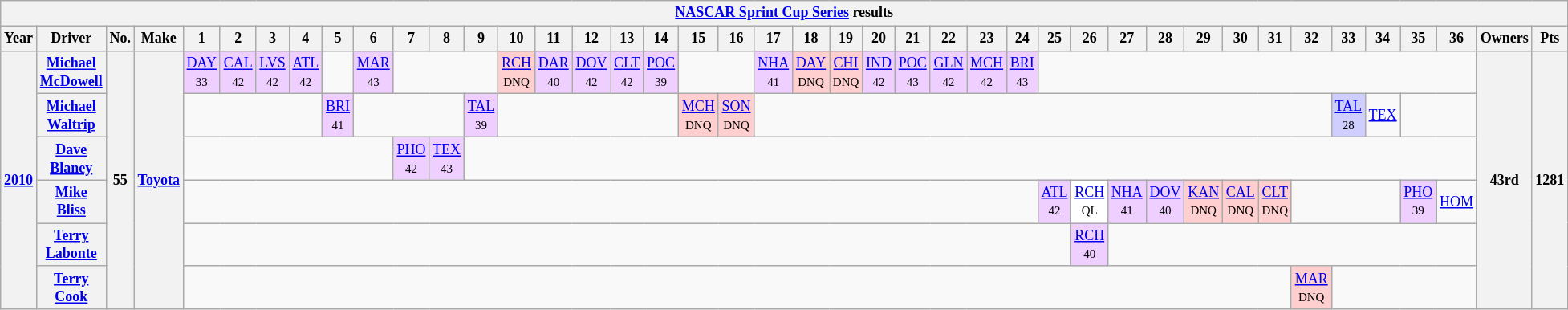<table class="wikitable" style="text-align:center; font-size:75%">
<tr>
<th colspan=45><a href='#'>NASCAR Sprint Cup Series</a> results</th>
</tr>
<tr>
<th>Year</th>
<th>Driver</th>
<th>No.</th>
<th>Make</th>
<th>1</th>
<th>2</th>
<th>3</th>
<th>4</th>
<th>5</th>
<th>6</th>
<th>7</th>
<th>8</th>
<th>9</th>
<th>10</th>
<th>11</th>
<th>12</th>
<th>13</th>
<th>14</th>
<th>15</th>
<th>16</th>
<th>17</th>
<th>18</th>
<th>19</th>
<th>20</th>
<th>21</th>
<th>22</th>
<th>23</th>
<th>24</th>
<th>25</th>
<th>26</th>
<th>27</th>
<th>28</th>
<th>29</th>
<th>30</th>
<th>31</th>
<th>32</th>
<th>33</th>
<th>34</th>
<th>35</th>
<th>36</th>
<th>Owners</th>
<th>Pts</th>
</tr>
<tr>
<th rowspan=6><a href='#'>2010</a></th>
<th><a href='#'>Michael McDowell</a></th>
<th rowspan=6>55</th>
<th rowspan=6><a href='#'>Toyota</a></th>
<td style="background:#EFCFFF;"><a href='#'>DAY</a><br><small>33</small></td>
<td style="background:#EFCFFF;"><a href='#'>CAL</a><br><small>42</small></td>
<td style="background:#EFCFFF;"><a href='#'>LVS</a><br><small>42</small></td>
<td style="background:#EFCFFF;"><a href='#'>ATL</a><br><small>42</small></td>
<td></td>
<td style="background:#EFCFFF;"><a href='#'>MAR</a><br><small>43</small></td>
<td colspan=3></td>
<td style="background:#FFCFCF;"><a href='#'>RCH</a><br><small>DNQ</small></td>
<td style="background:#EFCFFF;"><a href='#'>DAR</a><br><small>40</small></td>
<td style="background:#EFCFFF;"><a href='#'>DOV</a><br><small>42</small></td>
<td style="background:#EFCFFF;"><a href='#'>CLT</a><br><small>42</small></td>
<td style="background:#EFCFFF;"><a href='#'>POC</a><br><small>39</small></td>
<td colspan=2></td>
<td style="background:#EFCFFF;"><a href='#'>NHA</a><br><small>41</small></td>
<td style="background:#FFCFCF;"><a href='#'>DAY</a><br><small>DNQ</small></td>
<td style="background:#FFCFCF;"><a href='#'>CHI</a><br><small>DNQ</small></td>
<td style="background:#EFCFFF;"><a href='#'>IND</a><br><small>42</small></td>
<td style="background:#EFCFFF;"><a href='#'>POC</a><br><small>43</small></td>
<td style="background:#EFCFFF;"><a href='#'>GLN</a><br><small>42</small></td>
<td style="background:#EFCFFF;"><a href='#'>MCH</a><br><small>42</small></td>
<td style="background:#EFCFFF;"><a href='#'>BRI</a><br><small>43</small></td>
<td colspan=12></td>
<th rowspan=6>43rd</th>
<th rowspan=6>1281</th>
</tr>
<tr>
<th><a href='#'>Michael Waltrip</a></th>
<td colspan=4></td>
<td style="background:#EFCFFF;"><a href='#'>BRI</a><br><small>41</small></td>
<td colspan=3></td>
<td style="background:#EFCFFF;"><a href='#'>TAL</a><br><small>39</small></td>
<td colspan=5></td>
<td style="background:#FFCFCF;"><a href='#'>MCH</a><br><small>DNQ</small></td>
<td style="background:#FFCFCF;"><a href='#'>SON</a><br><small>DNQ</small></td>
<td colspan=16></td>
<td style="background:#CFCFFF;"><a href='#'>TAL</a><br><small>28</small></td>
<td><a href='#'>TEX</a></td>
<td colspan=2></td>
</tr>
<tr>
<th><a href='#'>Dave Blaney</a></th>
<td colspan=6></td>
<td style="background:#EFCFFF;"><a href='#'>PHO</a><br><small>42</small></td>
<td style="background:#EFCFFF;"><a href='#'>TEX</a><br><small>43</small></td>
<td colspan=28></td>
</tr>
<tr>
<th><a href='#'>Mike Bliss</a></th>
<td colspan=24></td>
<td style="background:#EFCFFF;"><a href='#'>ATL</a><br><small>42</small></td>
<td style="background:#FFFFFF;"><a href='#'>RCH</a><br><small>QL</small></td>
<td style="background:#EFCFFF;"><a href='#'>NHA</a><br><small>41</small></td>
<td style="background:#EFCFFF;"><a href='#'>DOV</a><br><small>40</small></td>
<td style="background:#FFCFCF;"><a href='#'>KAN</a><br><small>DNQ</small></td>
<td style="background:#FFCFCF;"><a href='#'>CAL</a><br><small>DNQ</small></td>
<td style="background:#FFCFCF;"><a href='#'>CLT</a><br><small>DNQ</small></td>
<td colspan=3></td>
<td style="background:#EFCFFF;"><a href='#'>PHO</a><br><small>39</small></td>
<td><a href='#'>HOM</a></td>
</tr>
<tr>
<th><a href='#'>Terry Labonte</a></th>
<td colspan=25></td>
<td style="background:#EFCFFF;"><a href='#'>RCH</a><br><small>40</small></td>
<td colspan=10></td>
</tr>
<tr>
<th><a href='#'>Terry Cook</a></th>
<td colspan=31></td>
<td style="background:#FFCFCF;"><a href='#'>MAR</a><br><small>DNQ</small></td>
<td colspan=4></td>
</tr>
</table>
